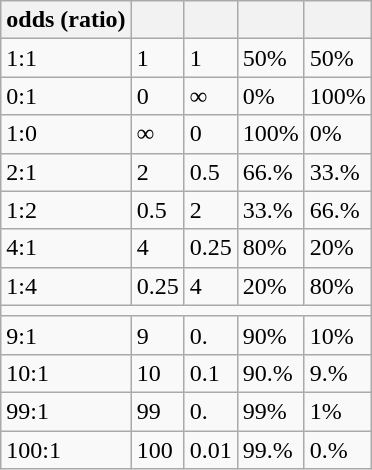<table class=wikitable>
<tr>
<th>odds (ratio)</th>
<th></th>
<th></th>
<th></th>
<th></th>
</tr>
<tr>
<td>1:1</td>
<td>1</td>
<td>1</td>
<td>50%</td>
<td>50%</td>
</tr>
<tr>
<td>0:1</td>
<td>0</td>
<td><em>∞</em></td>
<td>0%</td>
<td>100%</td>
</tr>
<tr>
<td>1:0</td>
<td><em>∞</em></td>
<td>0</td>
<td>100%</td>
<td>0%</td>
</tr>
<tr>
<td>2:1</td>
<td>2</td>
<td>0.5</td>
<td>66.%</td>
<td>33.%</td>
</tr>
<tr>
<td>1:2</td>
<td>0.5</td>
<td>2</td>
<td>33.%</td>
<td>66.%</td>
</tr>
<tr>
<td>4:1</td>
<td>4</td>
<td>0.25</td>
<td>80%</td>
<td>20%</td>
</tr>
<tr>
<td>1:4</td>
<td>0.25</td>
<td>4</td>
<td>20%</td>
<td>80%</td>
</tr>
<tr>
<td colspan=5></td>
</tr>
<tr>
<td>9:1</td>
<td>9</td>
<td>0.</td>
<td>90%</td>
<td>10%</td>
</tr>
<tr>
<td>10:1</td>
<td>10</td>
<td>0.1</td>
<td>90.%</td>
<td>9.%</td>
</tr>
<tr>
<td>99:1</td>
<td>99</td>
<td>0.</td>
<td>99%</td>
<td>1%</td>
</tr>
<tr>
<td>100:1</td>
<td>100</td>
<td>0.01</td>
<td>99.%</td>
<td>0.%</td>
</tr>
</table>
